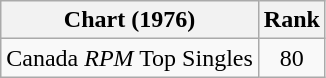<table class="wikitable">
<tr>
<th align="left">Chart (1976)</th>
<th style="text-align:center;">Rank</th>
</tr>
<tr>
<td>Canada <em>RPM</em> Top Singles </td>
<td style="text-align:center;">80</td>
</tr>
</table>
